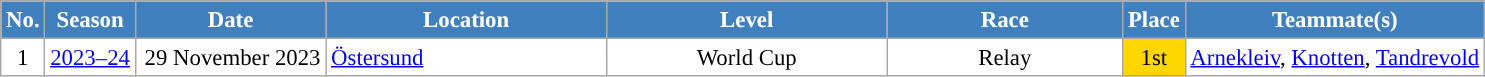<table class="wikitable sortable" style="font-size:95%; text-align:center; border:grey solid 1px; border-collapse:collapse; background:#ffffff;">
<tr style="background:#efefef;">
<th style="background-color:#4180be; color:white;">No.</th>
<th style="background-color:#4180be; color:white;">Season</th>
<th style="background-color:#4180be; color:white; width:120px;">Date</th>
<th style="background-color:#4180be; color:white; width:180px;">Location</th>
<th style="background-color:#4180be; color:white; width:180px;">Level</th>
<th style="background-color:#4180be; color:white; width:150px;">Race</th>
<th style="background-color:#4180be; color:white;">Place</th>
<th style="background-color:#4180be; color:white;">Teammate(s)</th>
</tr>
<tr>
<td align=center>1</td>
<td rowspan=1 align=center><a href='#'>2023–24</a></td>
<td align=right>29 November 2023</td>
<td align=left> <a href='#'>Östersund</a></td>
<td>World Cup</td>
<td>Relay</td>
<td bgcolor="gold">1st</td>
<td><a href='#'>Arnekleiv</a>, <a href='#'>Knotten</a>, <a href='#'>Tandrevold</a></td>
</tr>
</table>
